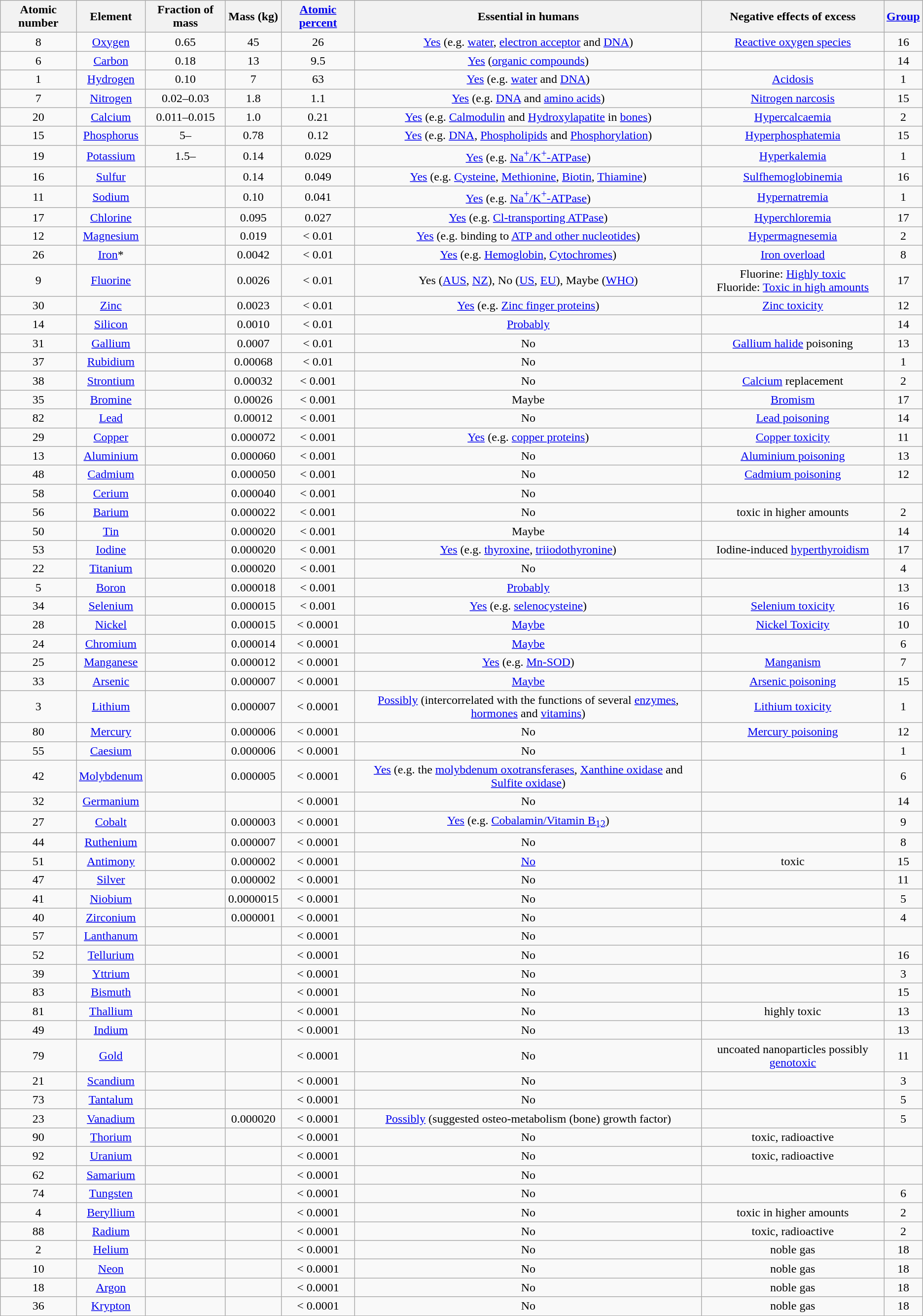<table class="wikitable sortable" style="text-align:center;">
<tr>
<th>Atomic number</th>
<th>Element</th>
<th data-sort-type="number">Fraction of mass<br></th>
<th data-sort-type="number">Mass (kg)</th>
<th data-sort-type="number"><a href='#'>Atomic percent</a></th>
<th>Essential in humans</th>
<th>Negative effects of excess</th>
<th><a href='#'>Group</a></th>
</tr>
<tr>
<td>8</td>
<td><a href='#'>Oxygen</a></td>
<td data-sort-value="0.65">0.65</td>
<td>45</td>
<td>26</td>
<td><a href='#'>Yes</a> (e.g. <a href='#'>water</a>, <a href='#'>electron acceptor</a> and <a href='#'>DNA</a>)</td>
<td><a href='#'>Reactive oxygen species</a></td>
<td>16</td>
</tr>
<tr>
<td>6</td>
<td><a href='#'>Carbon</a></td>
<td data-sort-value="0.18">0.18</td>
<td>13</td>
<td>9.5</td>
<td><a href='#'>Yes</a> (<a href='#'>organic compounds</a>)</td>
<td></td>
<td>14</td>
</tr>
<tr>
<td>1</td>
<td><a href='#'>Hydrogen</a></td>
<td data-sort-value="0.10">0.10</td>
<td>7</td>
<td>63</td>
<td><a href='#'>Yes</a> (e.g. <a href='#'>water</a> and <a href='#'>DNA</a>)</td>
<td><a href='#'>Acidosis</a></td>
<td>1</td>
</tr>
<tr>
<td>7</td>
<td><a href='#'>Nitrogen</a></td>
<td data-sort-value="0.03">0.02–0.03</td>
<td>1.8</td>
<td>1.1</td>
<td><a href='#'>Yes</a> (e.g. <a href='#'>DNA</a> and <a href='#'>amino acids</a>)</td>
<td><a href='#'>Nitrogen narcosis</a></td>
<td>15</td>
</tr>
<tr>
<td>20</td>
<td><a href='#'>Calcium</a></td>
<td data-sort-value="0.014">0.011–0.015</td>
<td>1.0</td>
<td>0.21</td>
<td><a href='#'>Yes</a> (e.g. <a href='#'>Calmodulin</a> and <a href='#'>Hydroxylapatite</a> in <a href='#'>bones</a>)</td>
<td><a href='#'>Hypercalcaemia</a></td>
<td>2</td>
</tr>
<tr>
<td>15</td>
<td><a href='#'>Phosphorus</a></td>
<td data-sort-value="0.011">5– </td>
<td>0.78</td>
<td>0.12</td>
<td><a href='#'>Yes</a> (e.g. <a href='#'>DNA</a>, <a href='#'>Phospholipids</a> and <a href='#'>Phosphorylation</a>)</td>
<td><a href='#'>Hyperphosphatemia</a></td>
<td>15</td>
</tr>
<tr>
<td>19</td>
<td><a href='#'>Potassium</a></td>
<td data-sort-value="0.0025">1.5–</td>
<td>0.14</td>
<td>0.029</td>
<td><a href='#'>Yes</a> (e.g. <a href='#'>Na<sup>+</sup>/K<sup>+</sup>-ATPase</a>)</td>
<td><a href='#'>Hyperkalemia</a></td>
<td>1</td>
</tr>
<tr>
<td>16</td>
<td><a href='#'>Sulfur</a></td>
<td data-sort-value="0.0025"></td>
<td>0.14</td>
<td>0.049</td>
<td><a href='#'>Yes</a> (e.g. <a href='#'>Cysteine</a>, <a href='#'>Methionine</a>, <a href='#'>Biotin</a>, <a href='#'>Thiamine</a>)</td>
<td><a href='#'>Sulfhemoglobinemia</a></td>
<td>16</td>
</tr>
<tr>
<td>11</td>
<td><a href='#'>Sodium</a></td>
<td data-sort-value="0.0015"></td>
<td>0.10</td>
<td>0.041</td>
<td><a href='#'>Yes</a> (e.g. <a href='#'>Na<sup>+</sup>/K<sup>+</sup>-ATPase</a>)</td>
<td><a href='#'>Hypernatremia</a></td>
<td>1</td>
</tr>
<tr>
<td>17</td>
<td><a href='#'>Chlorine</a></td>
<td data-sort-value="0.0015"></td>
<td>0.095</td>
<td>0.027</td>
<td><a href='#'>Yes</a> (e.g. <a href='#'>Cl-transporting ATPase</a>)</td>
<td><a href='#'>Hyperchloremia</a></td>
<td>17</td>
</tr>
<tr>
<td>12</td>
<td><a href='#'>Magnesium</a></td>
<td data-sort-value="0.0005"></td>
<td>0.019</td>
<td>< 0.01</td>
<td><a href='#'>Yes</a> (e.g. binding to <a href='#'>ATP and other nucleotides</a>)</td>
<td><a href='#'>Hypermagnesemia</a></td>
<td>2</td>
</tr>
<tr>
<td>26</td>
<td><a href='#'>Iron</a>*</td>
<td data-sort-value="0.00006"></td>
<td data-sort-value=".0042">0.0042</td>
<td>< 0.01</td>
<td><a href='#'>Yes</a> (e.g. <a href='#'>Hemoglobin</a>, <a href='#'>Cytochromes</a>)</td>
<td><a href='#'>Iron overload</a></td>
<td>8</td>
</tr>
<tr>
<td>9</td>
<td><a href='#'>Fluorine</a></td>
<td data-sort-value="0.000037"></td>
<td>0.0026</td>
<td>< 0.01</td>
<td>Yes (<a href='#'>AUS</a>, <a href='#'>NZ</a>), No (<a href='#'>US</a>, <a href='#'>EU</a>), Maybe (<a href='#'>WHO</a>)</td>
<td>Fluorine: <a href='#'>Highly toxic</a><br>Fluoride: <a href='#'>Toxic in high amounts</a></td>
<td>17</td>
</tr>
<tr>
<td>30</td>
<td><a href='#'>Zinc</a></td>
<td data-sort-value="0.000032"></td>
<td>0.0023</td>
<td>< 0.01</td>
<td><a href='#'>Yes</a> (e.g. <a href='#'>Zinc finger proteins</a>)</td>
<td><a href='#'>Zinc toxicity</a></td>
<td>12</td>
</tr>
<tr>
<td>14</td>
<td><a href='#'>Silicon</a></td>
<td data-sort-value="0.00002"></td>
<td>0.0010</td>
<td>< 0.01</td>
<td><a href='#'>Probably</a></td>
<td></td>
<td>14</td>
</tr>
<tr>
<td>31</td>
<td><a href='#'>Gallium</a></td>
<td data-sort-value="0.00002"></td>
<td>0.0007</td>
<td>< 0.01</td>
<td>No</td>
<td><a href='#'>Gallium halide</a> poisoning</td>
<td>13</td>
</tr>
<tr>
<td>37</td>
<td><a href='#'>Rubidium</a></td>
<td data-sort-value="0.0000046"></td>
<td>0.00068</td>
<td>< 0.01</td>
<td>No</td>
<td></td>
<td>1</td>
</tr>
<tr>
<td>38</td>
<td><a href='#'>Strontium</a></td>
<td data-sort-value="0.0000046"></td>
<td>0.00032</td>
<td>< 0.001</td>
<td>No</td>
<td><a href='#'>Calcium</a> replacement</td>
<td>2</td>
</tr>
<tr>
<td>35</td>
<td><a href='#'>Bromine</a></td>
<td data-sort-value="0.0000029"></td>
<td>0.00026</td>
<td>< 0.001</td>
<td>Maybe</td>
<td><a href='#'>Bromism</a></td>
<td>17</td>
</tr>
<tr>
<td>82</td>
<td><a href='#'>Lead</a></td>
<td data-sort-value="0.0000017"></td>
<td>0.00012</td>
<td>< 0.001</td>
<td>No</td>
<td><a href='#'>Lead poisoning</a></td>
<td>14</td>
</tr>
<tr>
<td>29</td>
<td><a href='#'>Copper</a></td>
<td data-sort-value="0.000001"></td>
<td>0.000072</td>
<td>< 0.001</td>
<td><a href='#'>Yes</a> (e.g. <a href='#'>copper proteins</a>)</td>
<td><a href='#'>Copper toxicity</a></td>
<td>11</td>
</tr>
<tr>
<td>13</td>
<td><a href='#'>Aluminium</a></td>
<td data-sort-value="0.00000087"></td>
<td>0.000060</td>
<td>< 0.001</td>
<td>No</td>
<td><a href='#'>Aluminium poisoning</a></td>
<td>13</td>
</tr>
<tr>
<td>48</td>
<td><a href='#'>Cadmium</a></td>
<td data-sort-value="0.00000072"></td>
<td>0.000050</td>
<td>< 0.001</td>
<td>No</td>
<td><a href='#'>Cadmium poisoning</a></td>
<td>12</td>
</tr>
<tr>
<td>58</td>
<td><a href='#'>Cerium</a></td>
<td data-sort-value="0.00000057"></td>
<td>0.000040</td>
<td>< 0.001</td>
<td>No</td>
<td></td>
<td></td>
</tr>
<tr>
<td>56</td>
<td><a href='#'>Barium</a></td>
<td data-sort-value="0.00000031"></td>
<td>0.000022</td>
<td>< 0.001</td>
<td>No</td>
<td>toxic in higher amounts</td>
<td>2</td>
</tr>
<tr>
<td>50</td>
<td><a href='#'>Tin</a></td>
<td data-sort-value="0.00000024"></td>
<td>0.000020</td>
<td>< 0.001</td>
<td>Maybe</td>
<td></td>
<td>14</td>
</tr>
<tr>
<td>53</td>
<td><a href='#'>Iodine</a></td>
<td data-sort-value="0.00000016"></td>
<td>0.000020</td>
<td>< 0.001</td>
<td><a href='#'>Yes</a> (e.g. <a href='#'>thyroxine</a>, <a href='#'>triiodothyronine</a>)</td>
<td>Iodine-induced <a href='#'>hyperthyroidism</a></td>
<td>17</td>
</tr>
<tr>
<td>22</td>
<td><a href='#'>Titanium</a></td>
<td data-sort-value="0.00000013"></td>
<td>0.000020</td>
<td>< 0.001</td>
<td>No</td>
<td></td>
<td>4</td>
</tr>
<tr>
<td>5</td>
<td><a href='#'>Boron</a></td>
<td data-sort-value="0.00000069"></td>
<td>0.000018</td>
<td>< 0.001</td>
<td><a href='#'>Probably</a></td>
<td></td>
<td>13</td>
</tr>
<tr>
<td>34</td>
<td><a href='#'>Selenium</a></td>
<td data-sort-value="0.00000019"></td>
<td>0.000015</td>
<td>< 0.001</td>
<td><a href='#'>Yes</a> (e.g. <a href='#'>selenocysteine</a>)</td>
<td><a href='#'>Selenium toxicity</a></td>
<td>16</td>
</tr>
<tr>
<td>28</td>
<td><a href='#'>Nickel</a></td>
<td data-sort-value="0.00000014"></td>
<td>0.000015</td>
<td>< 0.0001</td>
<td><a href='#'>Maybe</a></td>
<td><a href='#'>Nickel Toxicity</a></td>
<td>10</td>
</tr>
<tr>
<td>24</td>
<td><a href='#'>Chromium</a></td>
<td data-sort-value="0.000000024"></td>
<td>0.000014</td>
<td>< 0.0001</td>
<td><a href='#'>Maybe</a></td>
<td></td>
<td>6</td>
</tr>
<tr>
<td>25</td>
<td><a href='#'>Manganese</a></td>
<td data-sort-value="0.00000017"></td>
<td>0.000012</td>
<td>< 0.0001</td>
<td><a href='#'>Yes</a> (e.g. <a href='#'>Mn-SOD</a>)</td>
<td><a href='#'>Manganism</a></td>
<td>7</td>
</tr>
<tr>
<td>33</td>
<td><a href='#'>Arsenic</a></td>
<td data-sort-value="0.00000026"></td>
<td>0.000007</td>
<td>< 0.0001</td>
<td><a href='#'>Maybe</a></td>
<td><a href='#'>Arsenic poisoning</a></td>
<td>15</td>
</tr>
<tr>
<td>3</td>
<td><a href='#'>Lithium</a></td>
<td data-sort-value="0.000000031"></td>
<td>0.000007</td>
<td>< 0.0001</td>
<td><a href='#'>Possibly</a> (intercorrelated with the functions of several <a href='#'>enzymes</a>, <a href='#'>hormones</a> and <a href='#'>vitamins</a>)</td>
<td><a href='#'>Lithium toxicity</a></td>
<td>1</td>
</tr>
<tr>
<td>80</td>
<td><a href='#'>Mercury</a></td>
<td data-sort-value="0.00000019"></td>
<td>0.000006</td>
<td>< 0.0001</td>
<td>No</td>
<td><a href='#'>Mercury poisoning</a></td>
<td>12</td>
</tr>
<tr>
<td>55</td>
<td><a href='#'>Caesium</a></td>
<td data-sort-value="0.000000021"></td>
<td>0.000006</td>
<td>< 0.0001</td>
<td>No</td>
<td></td>
<td>1</td>
</tr>
<tr>
<td>42</td>
<td><a href='#'>Molybdenum</a></td>
<td data-sort-value="0.00000013"></td>
<td>0.000005</td>
<td>< 0.0001</td>
<td><a href='#'>Yes</a> (e.g. the <a href='#'>molybdenum oxotransferases</a>, <a href='#'>Xanthine oxidase</a> and <a href='#'>Sulfite oxidase</a>)</td>
<td></td>
<td>6</td>
</tr>
<tr>
<td>32</td>
<td><a href='#'>Germanium</a></td>
<td data-sort-value="0.00000005"></td>
<td></td>
<td>< 0.0001</td>
<td>No</td>
<td></td>
<td>14</td>
</tr>
<tr>
<td>27</td>
<td><a href='#'>Cobalt</a></td>
<td data-sort-value="0.000000021"></td>
<td>0.000003</td>
<td>< 0.0001</td>
<td><a href='#'>Yes</a> (e.g. <a href='#'>Cobalamin/Vitamin B<sub>12</sub></a>)</td>
<td></td>
<td>9</td>
</tr>
<tr>
<td>44</td>
<td><a href='#'>Ruthenium</a></td>
<td data-sort-value="0.000000022"></td>
<td>0.000007</td>
<td>< 0.0001</td>
<td>No </td>
<td></td>
<td>8</td>
</tr>
<tr>
<td>51</td>
<td><a href='#'>Antimony</a></td>
<td data-sort-value="0.00000011"></td>
<td>0.000002</td>
<td>< 0.0001</td>
<td><a href='#'>No</a></td>
<td>toxic</td>
<td>15</td>
</tr>
<tr>
<td>47</td>
<td><a href='#'>Silver</a></td>
<td data-sort-value="0.00000001"></td>
<td>0.000002</td>
<td>< 0.0001</td>
<td>No</td>
<td></td>
<td>11</td>
</tr>
<tr>
<td>41</td>
<td><a href='#'>Niobium</a></td>
<td data-sort-value="0.0000016"></td>
<td>0.0000015</td>
<td>< 0.0001</td>
<td>No</td>
<td></td>
<td>5</td>
</tr>
<tr>
<td>40</td>
<td><a href='#'>Zirconium</a></td>
<td data-sort-value="0.000006"></td>
<td>0.000001</td>
<td>< 0.0001</td>
<td>No</td>
<td></td>
<td>4</td>
</tr>
<tr>
<td>57</td>
<td><a href='#'>Lanthanum</a></td>
<td data-sort-value="0.00000137"></td>
<td data-sort-value="0.0000008"></td>
<td>< 0.0001</td>
<td>No</td>
<td></td>
<td></td>
</tr>
<tr>
<td>52</td>
<td><a href='#'>Tellurium</a></td>
<td data-sort-value="0.00000012"></td>
<td data-sort-value="0.0000007"></td>
<td>< 0.0001</td>
<td>No</td>
<td></td>
<td>16</td>
</tr>
<tr>
<td>39</td>
<td><a href='#'>Yttrium</a></td>
<td></td>
<td data-sort-value="0.0000006"></td>
<td>< 0.0001</td>
<td>No</td>
<td></td>
<td>3</td>
</tr>
<tr>
<td>83</td>
<td><a href='#'>Bismuth</a></td>
<td></td>
<td data-sort-value="0.0000005"></td>
<td>< 0.0001</td>
<td>No</td>
<td></td>
<td>15</td>
</tr>
<tr>
<td>81</td>
<td><a href='#'>Thallium</a></td>
<td></td>
<td data-sort-value="0.0000005"></td>
<td>< 0.0001</td>
<td>No</td>
<td>highly toxic</td>
<td>13</td>
</tr>
<tr>
<td>49</td>
<td><a href='#'>Indium</a></td>
<td></td>
<td data-sort-value="0.0000004"></td>
<td>< 0.0001</td>
<td>No</td>
<td></td>
<td>13</td>
</tr>
<tr>
<td>79</td>
<td><a href='#'>Gold</a></td>
<td data-sort-value="0.000000003"></td>
<td data-sort-value="0.0000002"></td>
<td>< 0.0001</td>
<td>No</td>
<td>uncoated nanoparticles possibly <a href='#'>genotoxic</a></td>
<td>11</td>
</tr>
<tr>
<td>21</td>
<td><a href='#'>Scandium</a></td>
<td></td>
<td data-sort-value="0.0000002"></td>
<td>< 0.0001</td>
<td>No</td>
<td></td>
<td>3</td>
</tr>
<tr>
<td>73</td>
<td><a href='#'>Tantalum</a></td>
<td></td>
<td data-sort-value="0.0000002"></td>
<td>< 0.0001</td>
<td>No</td>
<td></td>
<td>5</td>
</tr>
<tr>
<td>23</td>
<td><a href='#'>Vanadium</a></td>
<td data-sort-value="0.00000026"></td>
<td data-sort-value="0.000020">0.000020</td>
<td>< 0.0001</td>
<td><a href='#'>Possibly</a> (suggested osteo-metabolism (bone) growth factor)</td>
<td></td>
<td>5</td>
</tr>
<tr>
<td>90</td>
<td><a href='#'>Thorium</a></td>
<td></td>
<td data-sort-value="0.0000001"></td>
<td>< 0.0001</td>
<td>No</td>
<td>toxic, radioactive</td>
<td></td>
</tr>
<tr>
<td>92</td>
<td><a href='#'>Uranium</a></td>
<td></td>
<td data-sort-value="0.0000001"></td>
<td>< 0.0001</td>
<td>No</td>
<td>toxic, radioactive</td>
<td></td>
</tr>
<tr>
<td>62</td>
<td><a href='#'>Samarium</a></td>
<td></td>
<td data-sort-value="0.000000050"></td>
<td>< 0.0001</td>
<td>No</td>
<td></td>
<td></td>
</tr>
<tr>
<td>74</td>
<td><a href='#'>Tungsten</a></td>
<td></td>
<td data-sort-value="0.000000020"></td>
<td>< 0.0001</td>
<td>No</td>
<td></td>
<td>6</td>
</tr>
<tr>
<td>4</td>
<td><a href='#'>Beryllium</a></td>
<td></td>
<td data-sort-value="0.000000036"></td>
<td>< 0.0001</td>
<td>No</td>
<td>toxic in higher amounts</td>
<td>2</td>
</tr>
<tr>
<td>88</td>
<td><a href='#'>Radium</a></td>
<td></td>
<td data-sort-value="0.00000000000003"></td>
<td>< 0.0001</td>
<td>No</td>
<td>toxic, radioactive</td>
<td>2</td>
</tr>
<tr>
<td>2</td>
<td><a href='#'>Helium</a></td>
<td data-sort-value="0.00000000000000000002039"></td>
<td data-sort-value="0.000000000000024"></td>
<td>< 0.0001</td>
<td>No</td>
<td>noble gas</td>
<td>18</td>
</tr>
<tr>
<td>10</td>
<td><a href='#'>Neon</a></td>
<td data-sort-value="0.000000000000000000000085"></td>
<td data-sort-value="0.00000000000001"></td>
<td>< 0.0001</td>
<td>No</td>
<td>noble gas</td>
<td>18</td>
</tr>
<tr>
<td>18</td>
<td><a href='#'>Argon</a></td>
<td data-sort-value="0.0000000000000000000000425"></td>
<td data-sort-value="0.000000000000005"></td>
<td>< 0.0001</td>
<td>No</td>
<td>noble gas</td>
<td>18</td>
</tr>
<tr>
<td>36</td>
<td><a href='#'>Krypton</a></td>
<td data-sort-value="0.00000000000000000000002125"></td>
<td data-sort-value="0.0000000000000025"></td>
<td>< 0.0001</td>
<td>No</td>
<td>noble gas</td>
<td>18</td>
</tr>
</table>
